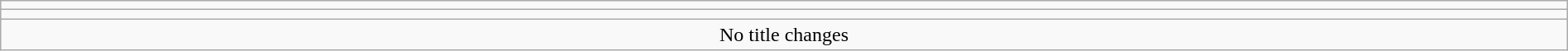<table class="wikitable" style="text-align:center; width:100%;">
<tr>
<td colspan=5></td>
</tr>
<tr>
<td colspan=5><strong></strong></td>
</tr>
<tr>
<td colspan="5">No title changes</td>
</tr>
</table>
